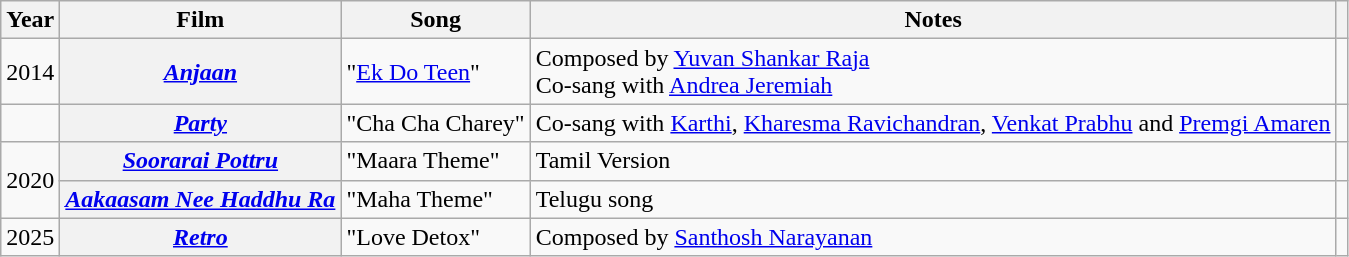<table class="wikitable plainrowheaders sortable" style="margin-right: 0;">
<tr>
<th scope="col">Year</th>
<th scope="col">Film</th>
<th scope="col">Song</th>
<th scope="col" class="unsortable">Notes</th>
<th scope="col" class="unsortable"></th>
</tr>
<tr>
<td>2014</td>
<th scope="row"><em><a href='#'>Anjaan</a></em></th>
<td>"<a href='#'>Ek Do Teen</a>"</td>
<td>Composed by <a href='#'>Yuvan Shankar Raja</a><br>Co-sang with <a href='#'>Andrea Jeremiah</a></td>
<td style="text-align:center;"></td>
</tr>
<tr>
<td></td>
<th scope="row"><em><a href='#'>Party</a></em></th>
<td>"Cha Cha Charey"</td>
<td>Co-sang with <a href='#'>Karthi</a>, <a href='#'>Kharesma Ravichandran</a>, <a href='#'>Venkat Prabhu</a> and <a href='#'>Premgi Amaren</a></td>
<td style="text-align:center;"></td>
</tr>
<tr>
<td rowspan="2">2020</td>
<th scope="row"><em><a href='#'>Soorarai Pottru</a></em></th>
<td>"Maara Theme"</td>
<td>Tamil Version</td>
<td style="text-align:center;"></td>
</tr>
<tr>
<th scope="row"><em><a href='#'>Aakaasam Nee Haddhu Ra</a></em></th>
<td>"Maha Theme"</td>
<td>Telugu song</td>
<td style="text-align:center;"></td>
</tr>
<tr>
<td>2025</td>
<th scope= "row"><em><a href='#'>Retro</a></em></th>
<td>"Love Detox"</td>
<td>Composed by <a href='#'>Santhosh Narayanan</a></td>
<td style="text-align:center;"></td>
</tr>
</table>
